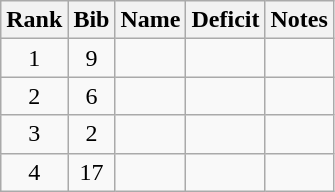<table class="wikitable" style="text-align:center;">
<tr>
<th>Rank</th>
<th>Bib</th>
<th>Name</th>
<th>Deficit</th>
<th>Notes</th>
</tr>
<tr>
<td>1</td>
<td>9</td>
<td align=left></td>
<td></td>
<td></td>
</tr>
<tr>
<td>2</td>
<td>6</td>
<td align=left></td>
<td></td>
<td></td>
</tr>
<tr>
<td>3</td>
<td>2</td>
<td align=left></td>
<td></td>
<td></td>
</tr>
<tr>
<td>4</td>
<td>17</td>
<td align=left></td>
<td></td>
<td></td>
</tr>
</table>
